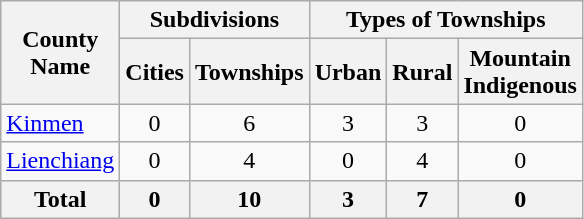<table class=wikitable style="text-align:center">
<tr>
<th rowspan=2>County<br>Name</th>
<th colspan=2>Subdivisions</th>
<th colspan=3>Types of Townships</th>
</tr>
<tr>
<th>Cities</th>
<th>Townships</th>
<th>Urban</th>
<th>Rural</th>
<th>Mountain<br>Indigenous</th>
</tr>
<tr>
<td align=left><a href='#'>Kinmen</a></td>
<td>0</td>
<td>6</td>
<td>3</td>
<td>3</td>
<td>0</td>
</tr>
<tr>
<td align=left><a href='#'>Lienchiang</a></td>
<td>0</td>
<td>4</td>
<td>0</td>
<td>4</td>
<td>0</td>
</tr>
<tr>
<th>Total</th>
<th>0</th>
<th>10</th>
<th>3</th>
<th>7</th>
<th>0</th>
</tr>
</table>
